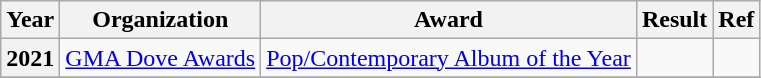<table class="wikitable plainrowheaders">
<tr>
<th>Year</th>
<th>Organization</th>
<th>Award</th>
<th>Result</th>
<th>Ref</th>
</tr>
<tr>
<th scope="row">2021</th>
<td><a href='#'>GMA Dove Awards</a></td>
<td><a href='#'>Pop/Contemporary Album of the Year</a></td>
<td></td>
<td></td>
</tr>
<tr>
</tr>
</table>
